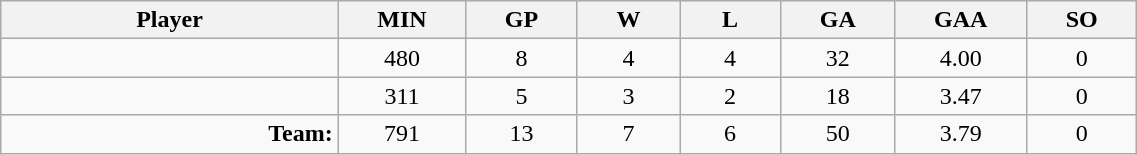<table class="wikitable sortable" width="60%">
<tr>
<th bgcolor="#DDDDFF" width="10%">Player</th>
<th width="3%" bgcolor="#DDDDFF" title="Minutes played">MIN</th>
<th width="3%" bgcolor="#DDDDFF" title="Games played in">GP</th>
<th width="3%" bgcolor="#DDDDFF" title="Wins">W</th>
<th width="3%" bgcolor="#DDDDFF"title="Losses">L</th>
<th width="3%" bgcolor="#DDDDFF" title="Goals against">GA</th>
<th width="3%" bgcolor="#DDDDFF" title="Goals against average">GAA</th>
<th width="3%" bgcolor="#DDDDFF" title="Shut-outs">SO</th>
</tr>
<tr align="center">
<td align="right"></td>
<td>480</td>
<td>8</td>
<td>4</td>
<td>4</td>
<td>32</td>
<td>4.00</td>
<td>0</td>
</tr>
<tr align="center">
<td align="right"></td>
<td>311</td>
<td>5</td>
<td>3</td>
<td>2</td>
<td>18</td>
<td>3.47</td>
<td>0</td>
</tr>
<tr align="center">
<td align="right"><strong>Team:</strong></td>
<td>791</td>
<td>13</td>
<td>7</td>
<td>6</td>
<td>50</td>
<td>3.79</td>
<td>0</td>
</tr>
</table>
